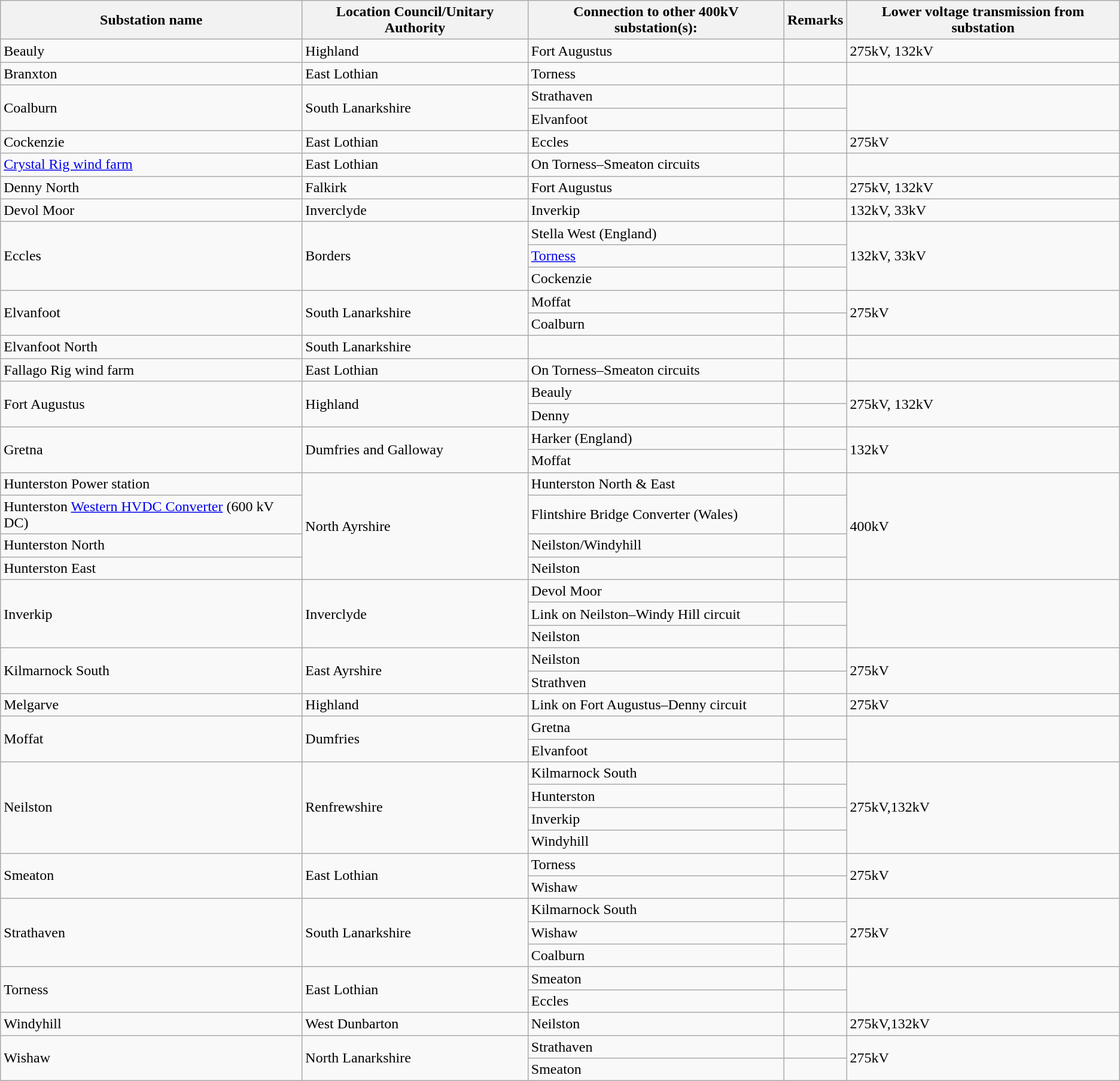<table class="wikitable sortable">
<tr>
<th>Substation name</th>
<th>Location Council/Unitary Authority</th>
<th>Connection to other 400kV substation(s):</th>
<th>Remarks</th>
<th>Lower voltage transmission from substation</th>
</tr>
<tr>
<td>Beauly</td>
<td>Highland</td>
<td>Fort Augustus</td>
<td></td>
<td>275kV, 132kV</td>
</tr>
<tr>
<td>Branxton</td>
<td>East Lothian</td>
<td>Torness</td>
<td></td>
<td></td>
</tr>
<tr>
<td rowspan="2">Coalburn</td>
<td rowspan="2">South Lanarkshire</td>
<td>Strathaven</td>
<td></td>
<td rowspan="2"></td>
</tr>
<tr>
<td>Elvanfoot</td>
<td></td>
</tr>
<tr>
<td>Cockenzie</td>
<td>East Lothian</td>
<td>Eccles</td>
<td></td>
<td>275kV</td>
</tr>
<tr>
<td><a href='#'>Crystal Rig wind farm</a></td>
<td>East Lothian</td>
<td>On Torness–Smeaton circuits</td>
<td></td>
<td></td>
</tr>
<tr>
<td>Denny North</td>
<td>Falkirk</td>
<td>Fort Augustus</td>
<td></td>
<td>275kV, 132kV</td>
</tr>
<tr>
<td>Devol Moor</td>
<td>Inverclyde</td>
<td>Inverkip</td>
<td></td>
<td>132kV, 33kV</td>
</tr>
<tr>
<td rowspan="3">Eccles</td>
<td rowspan="3">Borders</td>
<td>Stella West (England)</td>
<td></td>
<td rowspan="3">132kV, 33kV</td>
</tr>
<tr>
<td><a href='#'>Torness</a></td>
<td></td>
</tr>
<tr>
<td>Cockenzie</td>
<td></td>
</tr>
<tr>
<td rowspan="2">Elvanfoot</td>
<td rowspan="2">South Lanarkshire</td>
<td>Moffat</td>
<td></td>
<td rowspan="2">275kV</td>
</tr>
<tr>
<td>Coalburn</td>
<td></td>
</tr>
<tr>
<td>Elvanfoot North</td>
<td>South Lanarkshire</td>
<td></td>
<td></td>
<td></td>
</tr>
<tr>
<td>Fallago Rig wind farm</td>
<td>East Lothian</td>
<td>On Torness–Smeaton circuits</td>
<td></td>
<td></td>
</tr>
<tr>
<td rowspan="2">Fort Augustus</td>
<td rowspan="2">Highland</td>
<td>Beauly</td>
<td></td>
<td rowspan="2">275kV, 132kV</td>
</tr>
<tr>
<td>Denny</td>
<td></td>
</tr>
<tr>
<td rowspan="2">Gretna</td>
<td rowspan="2">Dumfries and Galloway</td>
<td>Harker (England)</td>
<td></td>
<td rowspan="2">132kV</td>
</tr>
<tr>
<td>Moffat</td>
<td></td>
</tr>
<tr>
<td>Hunterston Power station</td>
<td rowspan="4">North Ayrshire</td>
<td>Hunterston North & East</td>
<td></td>
<td rowspan="4">400kV</td>
</tr>
<tr>
<td>Hunterston <a href='#'>Western HVDC Converter</a> (600 kV DC)</td>
<td>Flintshire Bridge Converter (Wales)</td>
<td></td>
</tr>
<tr>
<td>Hunterston North</td>
<td>Neilston/Windyhill</td>
<td></td>
</tr>
<tr>
<td>Hunterston East</td>
<td>Neilston</td>
<td></td>
</tr>
<tr>
<td rowspan="3">Inverkip</td>
<td rowspan="3">Inverclyde</td>
<td>Devol Moor</td>
<td></td>
<td rowspan="3"></td>
</tr>
<tr>
<td>Link on Neilston–Windy Hill circuit</td>
<td></td>
</tr>
<tr>
<td>Neilston</td>
<td></td>
</tr>
<tr>
<td rowspan="2">Kilmarnock South</td>
<td rowspan="2">East Ayrshire</td>
<td>Neilston</td>
<td></td>
<td rowspan="2">275kV</td>
</tr>
<tr>
<td>Strathven</td>
<td></td>
</tr>
<tr>
<td>Melgarve</td>
<td>Highland</td>
<td>Link on Fort Augustus–Denny circuit</td>
<td></td>
<td>275kV</td>
</tr>
<tr>
<td rowspan="2">Moffat</td>
<td rowspan="2">Dumfries</td>
<td>Gretna</td>
<td></td>
<td rowspan="2"></td>
</tr>
<tr>
<td>Elvanfoot</td>
<td></td>
</tr>
<tr>
<td rowspan="4">Neilston</td>
<td rowspan="4">Renfrewshire</td>
<td>Kilmarnock South</td>
<td></td>
<td rowspan="4">275kV,132kV</td>
</tr>
<tr>
<td>Hunterston</td>
<td></td>
</tr>
<tr>
<td>Inverkip</td>
<td></td>
</tr>
<tr>
<td>Windyhill</td>
<td></td>
</tr>
<tr>
<td rowspan="2">Smeaton</td>
<td rowspan="2">East Lothian</td>
<td>Torness</td>
<td></td>
<td rowspan="2">275kV</td>
</tr>
<tr>
<td>Wishaw</td>
<td></td>
</tr>
<tr>
<td rowspan="3">Strathaven</td>
<td rowspan="3">South Lanarkshire</td>
<td>Kilmarnock South</td>
<td></td>
<td rowspan="3">275kV</td>
</tr>
<tr>
<td>Wishaw</td>
<td></td>
</tr>
<tr>
<td>Coalburn</td>
<td></td>
</tr>
<tr>
<td rowspan="2">Torness</td>
<td rowspan="2">East Lothian</td>
<td>Smeaton</td>
<td></td>
<td rowspan="2"></td>
</tr>
<tr>
<td>Eccles</td>
<td></td>
</tr>
<tr>
<td>Windyhill</td>
<td>West Dunbarton</td>
<td>Neilston</td>
<td></td>
<td>275kV,132kV</td>
</tr>
<tr>
<td rowspan="2">Wishaw</td>
<td rowspan="2">North Lanarkshire</td>
<td>Strathaven</td>
<td></td>
<td rowspan="2">275kV</td>
</tr>
<tr>
<td>Smeaton</td>
<td></td>
</tr>
</table>
